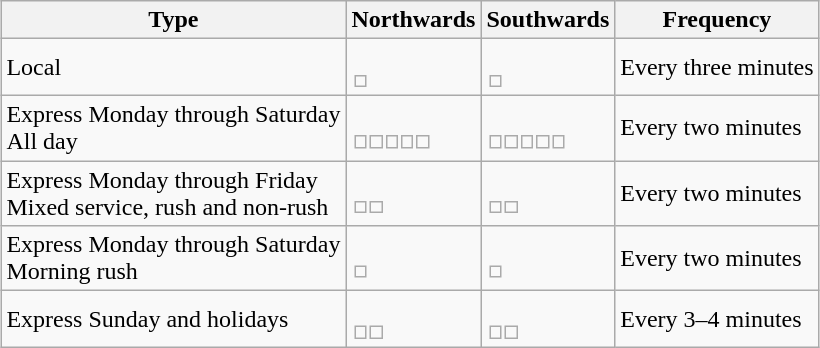<table class="wikitable" style="margin:1em auto;">
<tr>
<th>Type</th>
<th>Northwards</th>
<th>Southwards</th>
<th>Frequency</th>
</tr>
<tr>
<td>Local</td>
<td><br><table style="border:0px;">
<tr>
<td></td>
</tr>
</table>
</td>
<td><br><table style="border:0px;">
<tr>
<td></td>
</tr>
</table>
</td>
<td>Every three minutes</td>
</tr>
<tr>
<td>Express Monday through Saturday<br>All day</td>
<td><br><table style="border:0px;">
<tr>
<td></td>
<td></td>
<td></td>
<td></td>
<td></td>
</tr>
</table>
</td>
<td><br><table style="border:0px;">
<tr>
<td></td>
<td></td>
<td></td>
<td></td>
<td></td>
</tr>
</table>
</td>
<td>Every two minutes</td>
</tr>
<tr>
<td>Express Monday through Friday<br>Mixed service, rush and non-rush</td>
<td><br><table style="border:0px;">
<tr>
<td></td>
<td></td>
</tr>
</table>
</td>
<td><br><table style="border:0px;">
<tr>
<td></td>
<td></td>
</tr>
</table>
</td>
<td>Every two minutes</td>
</tr>
<tr>
<td>Express Monday through Saturday<br>Morning rush</td>
<td><br><table style="border:0px;">
<tr>
<td></td>
</tr>
</table>
</td>
<td><br><table style="border:0px;">
<tr>
<td></td>
</tr>
</table>
</td>
<td>Every two minutes</td>
</tr>
<tr>
<td>Express Sunday and holidays</td>
<td><br><table style="border:0px;">
<tr>
<td></td>
<td></td>
</tr>
</table>
</td>
<td><br><table style="border:0px;">
<tr>
<td></td>
<td></td>
</tr>
</table>
</td>
<td>Every 3–4 minutes</td>
</tr>
</table>
